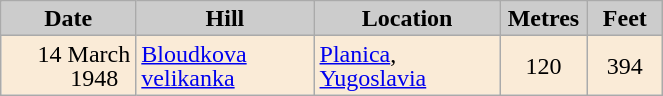<table class="wikitable sortable" style="text-align:left; line-height:16px; width:35%;">
<tr>
<th style="background-color: #ccc;" width="108">Date</th>
<th style="background-color: #ccc;" width="137">Hill</th>
<th style="background-color: #ccc;" width="145">Location</th>
<th style="background-color: #ccc;" width="52">Metres</th>
<th style="background-color: #ccc;" width="52">Feet</th>
</tr>
<tr bgcolor=#FAEBD7>
<td align=right>14 March 1948  </td>
<td><a href='#'>Bloudkova velikanka</a></td>
<td><a href='#'>Planica</a>, <a href='#'>Yugoslavia</a></td>
<td align=center>120</td>
<td align=center>394</td>
</tr>
</table>
